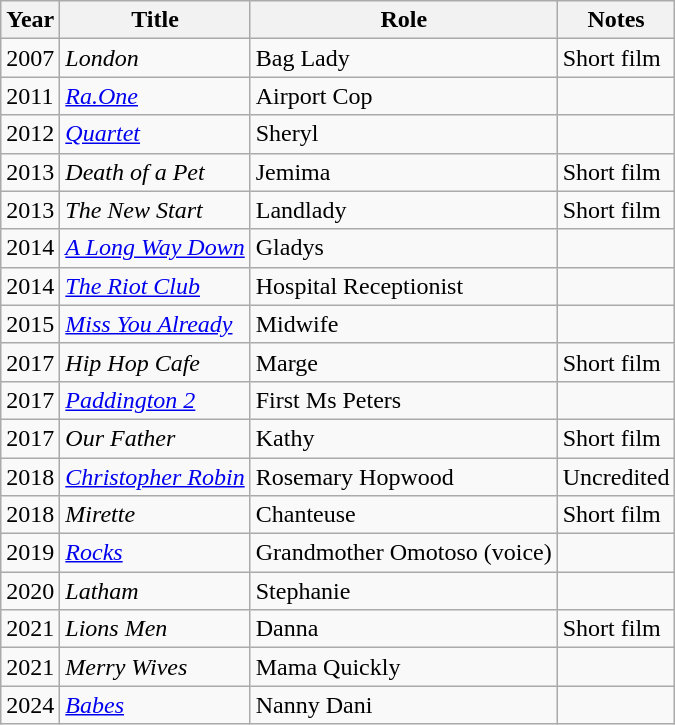<table class="wikitable sortable">
<tr>
<th>Year</th>
<th>Title</th>
<th>Role</th>
<th>Notes</th>
</tr>
<tr>
<td>2007</td>
<td><em>London</em></td>
<td>Bag Lady</td>
<td>Short film</td>
</tr>
<tr>
<td>2011</td>
<td><em><a href='#'>Ra.One</a></em></td>
<td>Airport Cop</td>
<td></td>
</tr>
<tr>
<td>2012</td>
<td><em><a href='#'>Quartet</a></em></td>
<td>Sheryl</td>
<td></td>
</tr>
<tr>
<td>2013</td>
<td><em>Death of a Pet</em></td>
<td>Jemima</td>
<td>Short film</td>
</tr>
<tr>
<td>2013</td>
<td><em>The New Start</em></td>
<td>Landlady</td>
<td>Short film</td>
</tr>
<tr>
<td>2014</td>
<td><em><a href='#'>A Long Way Down</a></em></td>
<td>Gladys</td>
<td></td>
</tr>
<tr>
<td>2014</td>
<td><em><a href='#'>The Riot Club</a></em></td>
<td>Hospital Receptionist</td>
<td></td>
</tr>
<tr>
<td>2015</td>
<td><em><a href='#'>Miss You Already</a></em></td>
<td>Midwife</td>
<td></td>
</tr>
<tr>
<td>2017</td>
<td><em>Hip Hop Cafe</em></td>
<td>Marge</td>
<td>Short film</td>
</tr>
<tr>
<td>2017</td>
<td><em><a href='#'>Paddington 2</a></em></td>
<td>First Ms Peters</td>
<td></td>
</tr>
<tr>
<td>2017</td>
<td><em>Our Father</em></td>
<td>Kathy</td>
<td>Short film</td>
</tr>
<tr>
<td>2018</td>
<td><em><a href='#'>Christopher Robin</a></em></td>
<td>Rosemary Hopwood</td>
<td>Uncredited</td>
</tr>
<tr>
<td>2018</td>
<td><em>Mirette</em></td>
<td>Chanteuse</td>
<td>Short film</td>
</tr>
<tr>
<td>2019</td>
<td><em><a href='#'>Rocks</a></em></td>
<td>Grandmother Omotoso (voice)</td>
<td></td>
</tr>
<tr>
<td>2020</td>
<td><em>Latham</em></td>
<td>Stephanie</td>
<td></td>
</tr>
<tr>
<td>2021</td>
<td><em>Lions Men</em></td>
<td>Danna</td>
<td>Short film</td>
</tr>
<tr>
<td>2021</td>
<td><em>Merry Wives</em></td>
<td>Mama Quickly</td>
<td></td>
</tr>
<tr>
<td>2024</td>
<td><em><a href='#'>Babes</a></em></td>
<td>Nanny Dani</td>
<td></td>
</tr>
</table>
